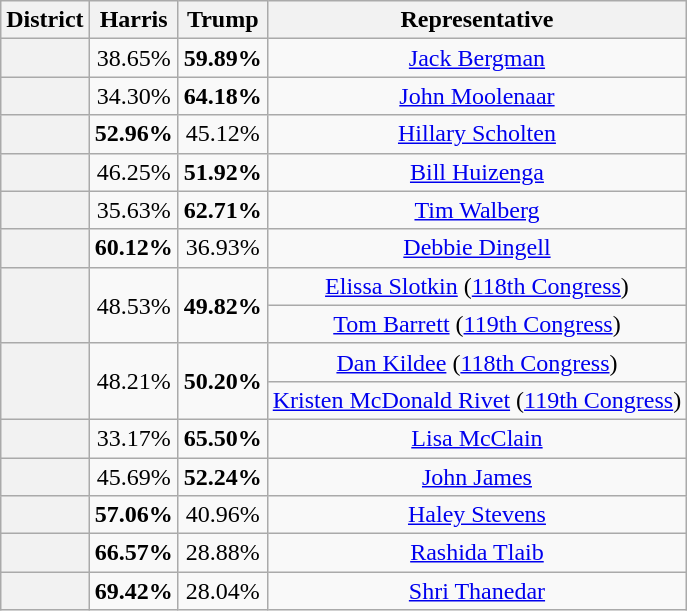<table class=wikitable>
<tr>
<th>District</th>
<th>Harris</th>
<th>Trump</th>
<th>Representative</th>
</tr>
<tr align=center>
<th></th>
<td>38.65%</td>
<td><strong>59.89%</strong></td>
<td><a href='#'>Jack Bergman</a></td>
</tr>
<tr align=center>
<th></th>
<td>34.30%</td>
<td><strong>64.18%</strong></td>
<td><a href='#'>John Moolenaar</a></td>
</tr>
<tr align=center>
<th></th>
<td><strong>52.96%</strong></td>
<td>45.12%</td>
<td><a href='#'>Hillary Scholten</a></td>
</tr>
<tr align=center>
<th></th>
<td>46.25%</td>
<td><strong>51.92%</strong></td>
<td><a href='#'>Bill Huizenga</a></td>
</tr>
<tr align=center>
<th></th>
<td>35.63%</td>
<td><strong>62.71%</strong></td>
<td><a href='#'>Tim Walberg</a></td>
</tr>
<tr align=center>
<th></th>
<td><strong>60.12%</strong></td>
<td>36.93%</td>
<td><a href='#'>Debbie Dingell</a></td>
</tr>
<tr align=center>
<th rowspan=2 ></th>
<td rowspan=2>48.53%</td>
<td rowspan=2><strong>49.82%</strong></td>
<td><a href='#'>Elissa Slotkin</a> (<a href='#'>118th Congress</a>)</td>
</tr>
<tr align=center>
<td><a href='#'>Tom Barrett</a> (<a href='#'>119th Congress</a>)</td>
</tr>
<tr align=center>
<th rowspan=2 ></th>
<td rowspan=2>48.21%</td>
<td rowspan=2><strong>50.20%</strong></td>
<td><a href='#'>Dan Kildee</a> (<a href='#'>118th Congress</a>)</td>
</tr>
<tr align=center>
<td><a href='#'>Kristen McDonald Rivet</a> (<a href='#'>119th Congress</a>)</td>
</tr>
<tr align=center>
<th></th>
<td>33.17%</td>
<td><strong>65.50%</strong></td>
<td><a href='#'>Lisa McClain</a></td>
</tr>
<tr align=center>
<th></th>
<td>45.69%</td>
<td><strong>52.24%</strong></td>
<td><a href='#'>John James</a></td>
</tr>
<tr align=center>
<th></th>
<td><strong>57.06%</strong></td>
<td>40.96%</td>
<td><a href='#'>Haley Stevens</a></td>
</tr>
<tr align=center>
<th></th>
<td><strong>66.57%</strong></td>
<td>28.88%</td>
<td><a href='#'>Rashida Tlaib</a></td>
</tr>
<tr align=center>
<th></th>
<td><strong>69.42%</strong></td>
<td>28.04%</td>
<td><a href='#'>Shri Thanedar</a></td>
</tr>
</table>
